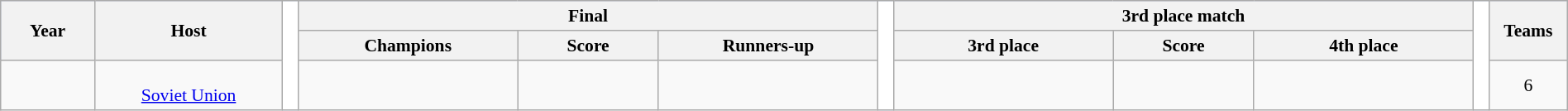<table class="wikitable" style="font-size:90%; width: 100%; text-align: center;">
<tr style="background-color:#c1d8ff;">
<th rowspan=2 width=6%>Year</th>
<th rowspan=2 width=12%>Host</th>
<th width=1% rowspan=3 style="background-color:#ffffff;"></th>
<th colspan=3>Final</th>
<th width=1% rowspan=3 style="background-color:#ffffff;"></th>
<th colspan=3>3rd place match</th>
<th width=1% rowspan=3 style="background-color:#ffffff;"></th>
<th rowspan=2 width=5%>Teams</th>
</tr>
<tr style="background-color:#efefef;">
<th width=14%>Champions</th>
<th width=9%>Score</th>
<th width=14%>Runners-up</th>
<th width=14%>3rd place</th>
<th width=9%>Score</th>
<th width=14%>4th place</th>
</tr>
<tr>
<td></td>
<td><br><a href='#'>Soviet Union</a></td>
<td><strong></strong></td>
<td></td>
<td></td>
<td></td>
<td></td>
<td></td>
<td>6</td>
</tr>
</table>
